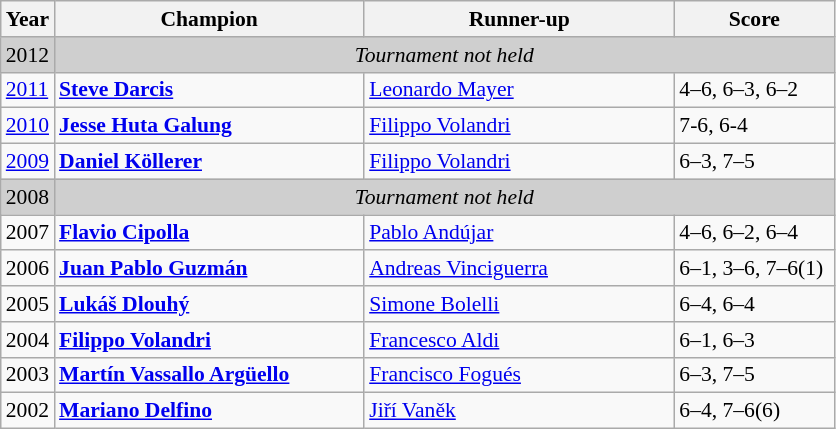<table class="wikitable" style="font-size:90%">
<tr>
<th>Year</th>
<th width="200">Champion</th>
<th width="200">Runner-up</th>
<th width="100">Score</th>
</tr>
<tr>
<td style="background:#cfcfcf">2012</td>
<td colspan=3 align=center style="background:#cfcfcf"><em>Tournament not held</em></td>
</tr>
<tr>
<td><a href='#'>2011</a></td>
<td> <strong><a href='#'>Steve Darcis</a></strong></td>
<td> <a href='#'>Leonardo Mayer</a></td>
<td>4–6, 6–3, 6–2</td>
</tr>
<tr>
<td><a href='#'>2010</a></td>
<td> <strong><a href='#'>Jesse Huta Galung</a></strong></td>
<td> <a href='#'>Filippo Volandri</a></td>
<td>7-6, 6-4</td>
</tr>
<tr>
<td><a href='#'>2009</a></td>
<td> <strong><a href='#'>Daniel Köllerer</a></strong></td>
<td> <a href='#'>Filippo Volandri</a></td>
<td>6–3, 7–5</td>
</tr>
<tr>
<td style="background:#cfcfcf">2008</td>
<td colspan=3 align=center style="background:#cfcfcf"><em>Tournament not held</em></td>
</tr>
<tr>
<td>2007</td>
<td> <strong><a href='#'>Flavio Cipolla</a></strong></td>
<td> <a href='#'>Pablo Andújar</a></td>
<td>4–6, 6–2, 6–4</td>
</tr>
<tr>
<td>2006</td>
<td> <strong><a href='#'>Juan Pablo Guzmán</a></strong></td>
<td> <a href='#'>Andreas Vinciguerra</a></td>
<td>6–1, 3–6, 7–6(1)</td>
</tr>
<tr>
<td>2005</td>
<td> <strong><a href='#'>Lukáš Dlouhý</a></strong></td>
<td> <a href='#'>Simone Bolelli</a></td>
<td>6–4, 6–4</td>
</tr>
<tr>
<td>2004</td>
<td> <strong><a href='#'>Filippo Volandri</a></strong></td>
<td> <a href='#'>Francesco Aldi</a></td>
<td>6–1, 6–3</td>
</tr>
<tr>
<td>2003</td>
<td> <strong><a href='#'>Martín Vassallo Argüello</a></strong></td>
<td> <a href='#'>Francisco Fogués</a></td>
<td>6–3, 7–5</td>
</tr>
<tr>
<td>2002</td>
<td> <strong><a href='#'>Mariano Delfino</a></strong></td>
<td> <a href='#'>Jiří Vaněk</a></td>
<td>6–4, 7–6(6)</td>
</tr>
</table>
